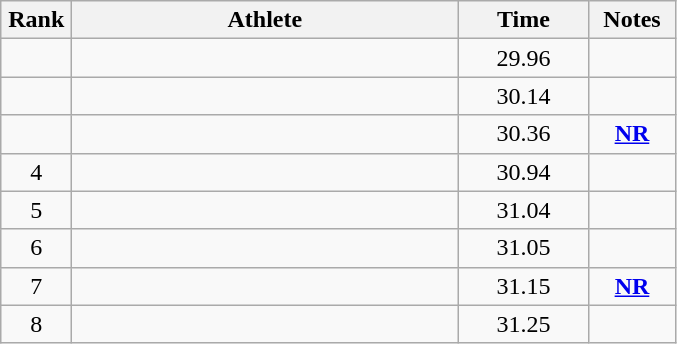<table class="wikitable" style="text-align:center">
<tr>
<th width=40>Rank</th>
<th width=250>Athlete</th>
<th width=80>Time</th>
<th width=50>Notes</th>
</tr>
<tr>
<td></td>
<td align=left></td>
<td>29.96</td>
<td></td>
</tr>
<tr>
<td></td>
<td align=left></td>
<td>30.14</td>
<td></td>
</tr>
<tr>
<td></td>
<td align=left></td>
<td>30.36</td>
<td><strong><a href='#'>NR</a></strong></td>
</tr>
<tr>
<td>4</td>
<td align=left></td>
<td>30.94</td>
<td></td>
</tr>
<tr>
<td>5</td>
<td align=left></td>
<td>31.04</td>
<td></td>
</tr>
<tr>
<td>6</td>
<td align=left></td>
<td>31.05</td>
<td></td>
</tr>
<tr>
<td>7</td>
<td align=left></td>
<td>31.15</td>
<td><strong><a href='#'>NR</a></strong></td>
</tr>
<tr>
<td>8</td>
<td align=left></td>
<td>31.25</td>
<td></td>
</tr>
</table>
